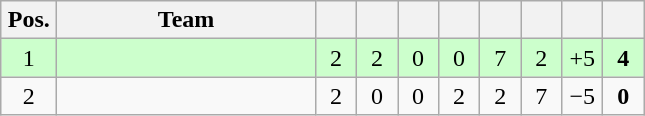<table class="wikitable" style="text-align:center">
<tr>
<th width=30>Pos.</th>
<th width=165>Team</th>
<th width=20></th>
<th width=20></th>
<th width=20></th>
<th width=20></th>
<th width=20></th>
<th width=20></th>
<th width=20></th>
<th width=20></th>
</tr>
<tr style="background:#cfc">
<td>1</td>
<td style="text-align:left"></td>
<td>2</td>
<td>2</td>
<td>0</td>
<td>0</td>
<td>7</td>
<td>2</td>
<td>+5</td>
<td><strong>4</strong></td>
</tr>
<tr>
<td>2</td>
<td style="text-align:left"></td>
<td>2</td>
<td>0</td>
<td>0</td>
<td>2</td>
<td>2</td>
<td>7</td>
<td>−5</td>
<td><strong>0</strong></td>
</tr>
</table>
